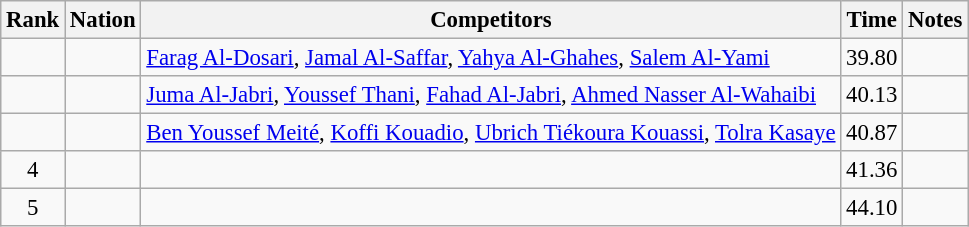<table class="wikitable sortable" style="text-align:center; font-size:95%">
<tr>
<th>Rank</th>
<th>Nation</th>
<th>Competitors</th>
<th>Time</th>
<th>Notes</th>
</tr>
<tr>
<td></td>
<td align=left></td>
<td align=left><a href='#'>Farag Al-Dosari</a>, <a href='#'>Jamal Al-Saffar</a>, <a href='#'>Yahya Al-Ghahes</a>, <a href='#'>Salem Al-Yami</a></td>
<td>39.80</td>
<td></td>
</tr>
<tr>
<td></td>
<td align=left></td>
<td align=left><a href='#'>Juma Al-Jabri</a>, <a href='#'>Youssef Thani</a>, <a href='#'>Fahad Al-Jabri</a>, <a href='#'>Ahmed Nasser Al-Wahaibi</a></td>
<td>40.13</td>
<td></td>
</tr>
<tr>
<td></td>
<td align=left></td>
<td align=left><a href='#'>Ben Youssef Meité</a>, <a href='#'>Koffi Kouadio</a>, <a href='#'>Ubrich Tiékoura Kouassi</a>, <a href='#'>Tolra Kasaye</a></td>
<td>40.87</td>
<td></td>
</tr>
<tr>
<td>4</td>
<td align=left></td>
<td align=left></td>
<td>41.36</td>
<td></td>
</tr>
<tr>
<td>5</td>
<td align=left></td>
<td align=left></td>
<td>44.10</td>
<td></td>
</tr>
</table>
